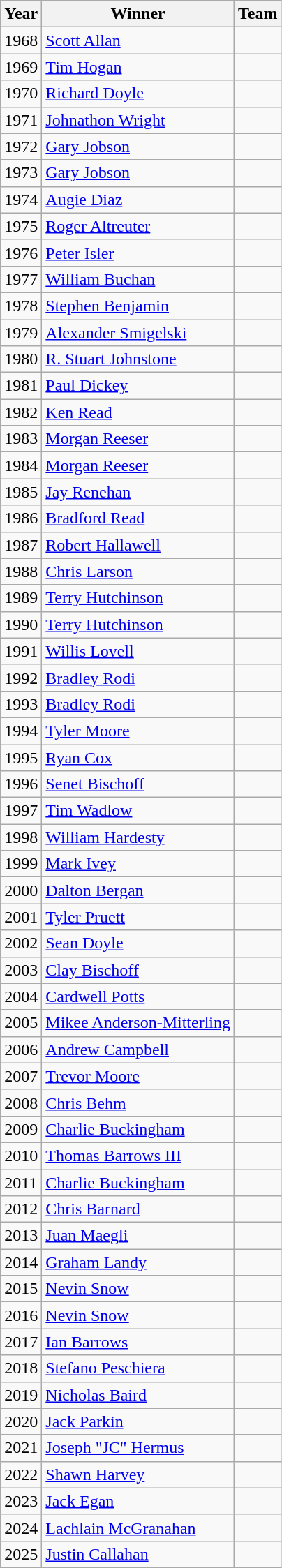<table class="wikitable">
<tr>
<th>Year</th>
<th>Winner</th>
<th>Team</th>
</tr>
<tr>
<td>1968</td>
<td><a href='#'>Scott Allan</a></td>
<td></td>
</tr>
<tr>
<td>1969</td>
<td><a href='#'>Tim Hogan</a></td>
<td></td>
</tr>
<tr>
<td>1970</td>
<td><a href='#'>Richard Doyle</a></td>
<td></td>
</tr>
<tr>
<td>1971</td>
<td><a href='#'>Johnathon Wright</a></td>
<td></td>
</tr>
<tr>
<td>1972</td>
<td><a href='#'>Gary Jobson</a></td>
<td></td>
</tr>
<tr>
<td>1973</td>
<td><a href='#'>Gary Jobson</a></td>
<td></td>
</tr>
<tr>
<td>1974</td>
<td><a href='#'>Augie Diaz</a></td>
<td></td>
</tr>
<tr>
<td>1975</td>
<td><a href='#'>Roger Altreuter</a></td>
<td></td>
</tr>
<tr>
<td>1976</td>
<td><a href='#'>Peter Isler</a></td>
<td></td>
</tr>
<tr>
<td>1977</td>
<td><a href='#'>William Buchan</a></td>
<td></td>
</tr>
<tr>
<td>1978</td>
<td><a href='#'>Stephen Benjamin</a></td>
<td></td>
</tr>
<tr>
<td>1979</td>
<td><a href='#'>Alexander Smigelski</a></td>
<td></td>
</tr>
<tr>
<td>1980</td>
<td><a href='#'>R. Stuart Johnstone</a></td>
<td></td>
</tr>
<tr>
<td>1981</td>
<td><a href='#'>Paul Dickey</a></td>
<td></td>
</tr>
<tr>
<td>1982</td>
<td><a href='#'>Ken Read</a></td>
<td></td>
</tr>
<tr>
<td>1983</td>
<td><a href='#'>Morgan Reeser</a></td>
<td></td>
</tr>
<tr>
<td>1984</td>
<td><a href='#'>Morgan Reeser</a></td>
<td></td>
</tr>
<tr>
<td>1985</td>
<td><a href='#'>Jay Renehan</a></td>
<td></td>
</tr>
<tr>
<td>1986</td>
<td><a href='#'>Bradford Read</a></td>
<td></td>
</tr>
<tr>
<td>1987</td>
<td><a href='#'>Robert Hallawell</a></td>
<td></td>
</tr>
<tr>
<td>1988</td>
<td><a href='#'>Chris Larson</a></td>
<td></td>
</tr>
<tr>
<td>1989</td>
<td><a href='#'>Terry Hutchinson</a></td>
<td></td>
</tr>
<tr>
<td>1990</td>
<td><a href='#'>Terry Hutchinson</a></td>
<td></td>
</tr>
<tr>
<td>1991</td>
<td><a href='#'>Willis Lovell</a></td>
<td></td>
</tr>
<tr>
<td>1992</td>
<td><a href='#'>Bradley Rodi</a></td>
<td></td>
</tr>
<tr>
<td>1993</td>
<td><a href='#'>Bradley Rodi</a></td>
<td></td>
</tr>
<tr>
<td>1994</td>
<td><a href='#'>Tyler Moore</a></td>
<td></td>
</tr>
<tr>
<td>1995</td>
<td><a href='#'>Ryan Cox</a></td>
<td></td>
</tr>
<tr>
<td>1996</td>
<td><a href='#'>Senet Bischoff</a></td>
<td></td>
</tr>
<tr>
<td>1997</td>
<td><a href='#'>Tim Wadlow</a></td>
<td></td>
</tr>
<tr>
<td>1998</td>
<td><a href='#'>William Hardesty</a></td>
<td></td>
</tr>
<tr>
<td>1999</td>
<td><a href='#'>Mark Ivey</a></td>
<td></td>
</tr>
<tr>
<td>2000</td>
<td><a href='#'>Dalton Bergan</a></td>
<td></td>
</tr>
<tr>
<td>2001</td>
<td><a href='#'>Tyler Pruett</a></td>
<td></td>
</tr>
<tr>
<td>2002</td>
<td><a href='#'>Sean Doyle</a></td>
<td></td>
</tr>
<tr>
<td>2003</td>
<td><a href='#'>Clay Bischoff</a></td>
<td></td>
</tr>
<tr>
<td>2004</td>
<td><a href='#'>Cardwell Potts</a></td>
<td></td>
</tr>
<tr>
<td>2005</td>
<td><a href='#'>Mikee Anderson-Mitterling</a></td>
<td></td>
</tr>
<tr>
<td>2006</td>
<td><a href='#'>Andrew Campbell</a></td>
<td></td>
</tr>
<tr>
<td>2007</td>
<td><a href='#'>Trevor Moore</a></td>
<td></td>
</tr>
<tr>
<td>2008</td>
<td><a href='#'>Chris Behm</a></td>
<td></td>
</tr>
<tr>
<td>2009</td>
<td><a href='#'>Charlie Buckingham</a></td>
<td></td>
</tr>
<tr>
<td>2010</td>
<td><a href='#'>Thomas Barrows III</a></td>
<td></td>
</tr>
<tr>
<td>2011</td>
<td><a href='#'>Charlie Buckingham</a></td>
<td></td>
</tr>
<tr>
<td>2012</td>
<td><a href='#'>Chris Barnard</a></td>
<td></td>
</tr>
<tr>
<td>2013</td>
<td><a href='#'>Juan Maegli</a></td>
<td></td>
</tr>
<tr>
<td>2014</td>
<td><a href='#'>Graham Landy</a></td>
<td></td>
</tr>
<tr>
<td>2015</td>
<td><a href='#'>Nevin Snow</a></td>
<td></td>
</tr>
<tr>
<td>2016</td>
<td><a href='#'>Nevin Snow</a></td>
<td></td>
</tr>
<tr>
<td>2017</td>
<td><a href='#'>Ian Barrows</a></td>
<td></td>
</tr>
<tr>
<td>2018</td>
<td><a href='#'>Stefano Peschiera</a></td>
<td></td>
</tr>
<tr>
<td>2019</td>
<td><a href='#'>Nicholas Baird</a></td>
<td></td>
</tr>
<tr>
<td>2020</td>
<td><a href='#'>Jack Parkin</a></td>
<td></td>
</tr>
<tr>
<td>2021</td>
<td><a href='#'>Joseph "JC" Hermus</a></td>
<td></td>
</tr>
<tr>
<td>2022</td>
<td><a href='#'>Shawn Harvey</a></td>
<td></td>
</tr>
<tr>
<td>2023</td>
<td><a href='#'>Jack Egan</a></td>
<td></td>
</tr>
<tr>
<td>2024</td>
<td><a href='#'>Lachlain McGranahan</a></td>
<td></td>
</tr>
<tr>
<td>2025</td>
<td><a href='#'>Justin Callahan</a></td>
<td></td>
</tr>
</table>
